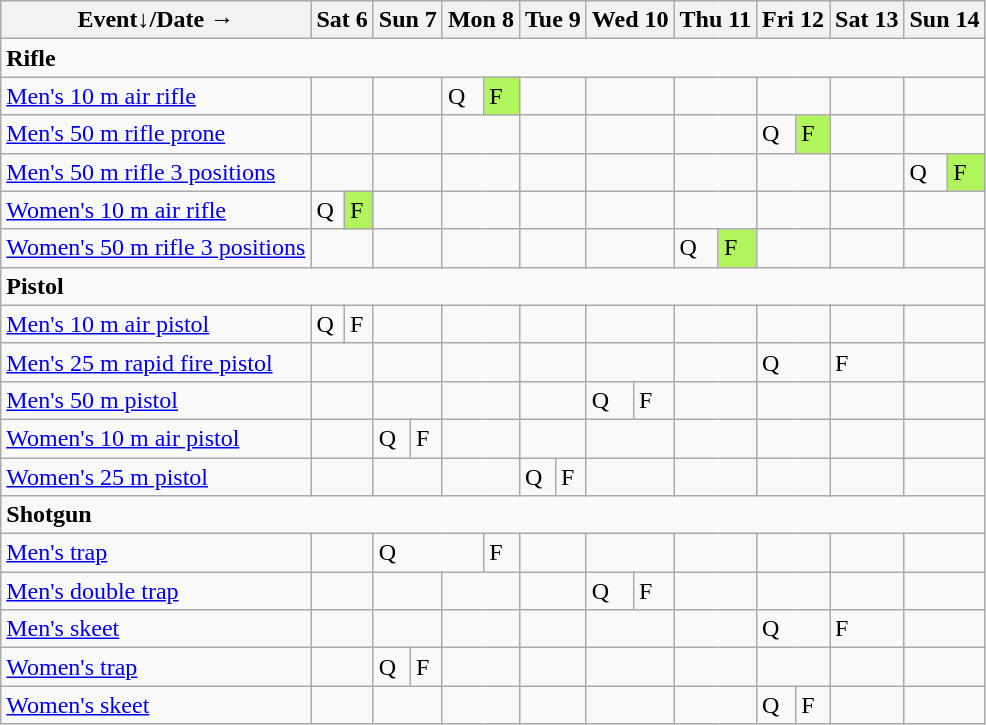<table class="wikitable olympic-schedule shooting">
<tr>
<th>Event↓/Date →</th>
<th colspan=2>Sat 6</th>
<th colspan=2>Sun 7</th>
<th colspan=2>Mon 8</th>
<th colspan=2>Tue 9</th>
<th colspan=2>Wed 10</th>
<th colspan=2>Thu 11</th>
<th colspan=2>Fri 12</th>
<th colspan=2>Sat 13</th>
<th colspan=2>Sun 14</th>
</tr>
<tr>
<td colspan=19 class="event"><strong>Rifle</strong></td>
</tr>
<tr>
<td class="event"><a href='#'>Men's 10 m air rifle</a></td>
<td colspan=2></td>
<td colspan=2></td>
<td class="qualifiers">Q</td>
<td style="background-color:#AFF55B;">F</td>
<td colspan=2></td>
<td colspan=2></td>
<td colspan=2></td>
<td colspan=2></td>
<td colspan=2></td>
<td colspan=2></td>
</tr>
<tr>
<td class="event"><a href='#'>Men's 50 m rifle prone</a></td>
<td colspan=2></td>
<td colspan=2></td>
<td colspan=2></td>
<td colspan=2></td>
<td colspan=2></td>
<td colspan=2></td>
<td class="qualifiers">Q</td>
<td style="background-color:#AFF55B;">F</td>
<td colspan=2></td>
<td colspan=2></td>
</tr>
<tr>
<td class="event"><a href='#'>Men's 50 m rifle 3 positions</a></td>
<td colspan=2></td>
<td colspan=2></td>
<td colspan=2></td>
<td colspan=2></td>
<td colspan=2></td>
<td colspan=2></td>
<td colspan=2></td>
<td colspan=2></td>
<td class="qualifiers">Q</td>
<td style="background-color:#AFF55B;">F</td>
</tr>
<tr>
<td class="event"><a href='#'>Women's 10 m air rifle</a></td>
<td class="qualifiers">Q</td>
<td style="background-color:#AFF55B;">F</td>
<td colspan=2></td>
<td colspan=2></td>
<td colspan=2></td>
<td colspan=2></td>
<td colspan=2></td>
<td colspan=2></td>
<td colspan=2></td>
<td colspan=2></td>
</tr>
<tr>
<td class="event"><a href='#'>Women's 50 m rifle 3 positions</a></td>
<td colspan=2></td>
<td colspan=2></td>
<td colspan=2></td>
<td colspan=2></td>
<td colspan=2></td>
<td class="qualifiers">Q</td>
<td style="background-color:#AFF55B;">F</td>
<td colspan=2></td>
<td colspan=2></td>
<td colspan=2></td>
</tr>
<tr>
<td colspan=19 class="event"><strong>Pistol</strong></td>
</tr>
<tr>
<td class="event"><a href='#'>Men's 10 m air pistol</a></td>
<td class="qualifiers">Q</td>
<td class="final">F</td>
<td colspan=2></td>
<td colspan=2></td>
<td colspan=2></td>
<td colspan=2></td>
<td colspan=2></td>
<td colspan=2></td>
<td colspan=2></td>
<td colspan=2></td>
</tr>
<tr>
<td class="event"><a href='#'>Men's 25 m rapid fire pistol</a></td>
<td colspan=2></td>
<td colspan=2></td>
<td colspan=2></td>
<td colspan=2></td>
<td colspan=2></td>
<td colspan=2></td>
<td colspan=3 class="qualifiers">Q</td>
<td class="final">F</td>
<td colspan=2></td>
</tr>
<tr>
<td class="event"><a href='#'>Men's 50 m pistol</a></td>
<td colspan=2></td>
<td colspan=2></td>
<td colspan=2></td>
<td colspan=2></td>
<td class="qualifiers">Q</td>
<td class="final">F</td>
<td colspan=2></td>
<td colspan=2></td>
<td colspan=2></td>
<td colspan=2></td>
</tr>
<tr>
<td class="event"><a href='#'>Women's 10 m air pistol</a></td>
<td colspan=2></td>
<td class="qualifiers">Q</td>
<td class="final">F</td>
<td colspan=2></td>
<td colspan=2></td>
<td colspan=2></td>
<td colspan=2></td>
<td colspan=2></td>
<td colspan=2></td>
<td colspan=2></td>
</tr>
<tr>
<td class="event"><a href='#'>Women's 25 m pistol</a></td>
<td colspan=2></td>
<td colspan=2></td>
<td colspan=2></td>
<td class="qualifiers">Q</td>
<td class="final">F</td>
<td colspan=2></td>
<td colspan=2></td>
<td colspan=2></td>
<td colspan=2></td>
<td colspan=2></td>
</tr>
<tr>
<td colspan=19 class="event"><strong>Shotgun</strong></td>
</tr>
<tr>
<td class="event"><a href='#'>Men's trap</a></td>
<td colspan=2></td>
<td colspan=3 class="qualifiers">Q</td>
<td class="final">F</td>
<td colspan=2></td>
<td colspan=2></td>
<td colspan=2></td>
<td colspan=2></td>
<td colspan=2></td>
<td colspan=2></td>
</tr>
<tr>
<td class="event"><a href='#'>Men's double trap</a></td>
<td colspan=2></td>
<td colspan=2></td>
<td colspan=2></td>
<td colspan=2></td>
<td class="qualifiers">Q</td>
<td class="final">F</td>
<td colspan=2></td>
<td colspan=2></td>
<td colspan=2></td>
<td colspan=2></td>
</tr>
<tr>
<td class="event"><a href='#'>Men's skeet</a></td>
<td colspan=2></td>
<td colspan=2></td>
<td colspan=2></td>
<td colspan=2></td>
<td colspan=2></td>
<td colspan=2></td>
<td colspan=3 class="qualifiers">Q</td>
<td class="final">F</td>
<td colspan=2></td>
</tr>
<tr>
<td class="event"><a href='#'>Women's trap</a></td>
<td colspan=2></td>
<td class="qualifiers">Q</td>
<td class="final">F</td>
<td colspan=2></td>
<td colspan=2></td>
<td colspan=2></td>
<td colspan=2></td>
<td colspan=2></td>
<td colspan=2></td>
<td colspan=2></td>
</tr>
<tr>
<td class="event"><a href='#'>Women's skeet</a></td>
<td colspan=2></td>
<td colspan=2></td>
<td colspan=2></td>
<td colspan=2></td>
<td colspan=2></td>
<td colspan=2></td>
<td class="qualifiers">Q</td>
<td class="final">F</td>
<td colspan=2></td>
<td colspan=2></td>
</tr>
</table>
